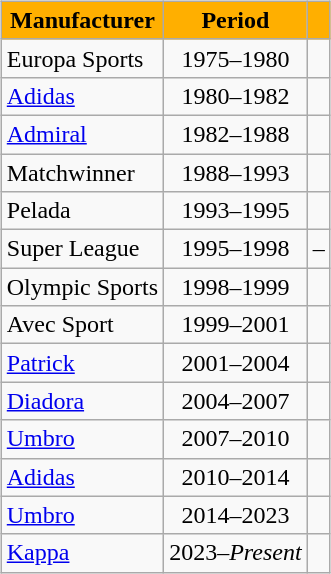<table>
<tr>
<td valign="top"><br><table class="wikitable" style="text-align: center;">
<tr>
<th style="background-color:#FFAF00; color:000000; border:3px ##;">Manufacturer</th>
<th style="background-color:#FFAF00; color:000000; border:3px ##;">Period</th>
<th style="background-color:#FFAF00; color:000000; border:3px ##;"></th>
</tr>
<tr>
<td align="left"> Europa Sports</td>
<td>1975–1980</td>
<td></td>
</tr>
<tr>
<td align="left"> <a href='#'>Adidas</a></td>
<td>1980–1982</td>
<td></td>
</tr>
<tr>
<td align="left"> <a href='#'>Admiral</a></td>
<td>1982–1988</td>
<td></td>
</tr>
<tr>
<td align="left"> Matchwinner</td>
<td>1988–1993</td>
<td></td>
</tr>
<tr>
<td align="left"> Pelada</td>
<td>1993–1995</td>
<td></td>
</tr>
<tr>
<td align="left"> Super League</td>
<td>1995–1998</td>
<td>–</td>
</tr>
<tr>
<td align="left"> Olympic Sports</td>
<td>1998–1999</td>
<td></td>
</tr>
<tr>
<td align="left"> Avec Sport</td>
<td>1999–2001</td>
<td></td>
</tr>
<tr>
<td align="left"> <a href='#'>Patrick</a></td>
<td>2001–2004</td>
<td></td>
</tr>
<tr>
<td align="left"> <a href='#'>Diadora</a></td>
<td>2004–2007</td>
<td></td>
</tr>
<tr>
<td align="left"> <a href='#'>Umbro</a></td>
<td>2007–2010</td>
<td></td>
</tr>
<tr>
<td align="left"> <a href='#'>Adidas</a></td>
<td>2010–2014</td>
<td></td>
</tr>
<tr>
<td align="left"> <a href='#'>Umbro</a></td>
<td>2014–2023</td>
<td></td>
</tr>
<tr>
<td align="left"> <a href='#'>Kappa</a></td>
<td>2023–<em>Present</em></td>
<td></td>
</tr>
</table>
</td>
</tr>
</table>
